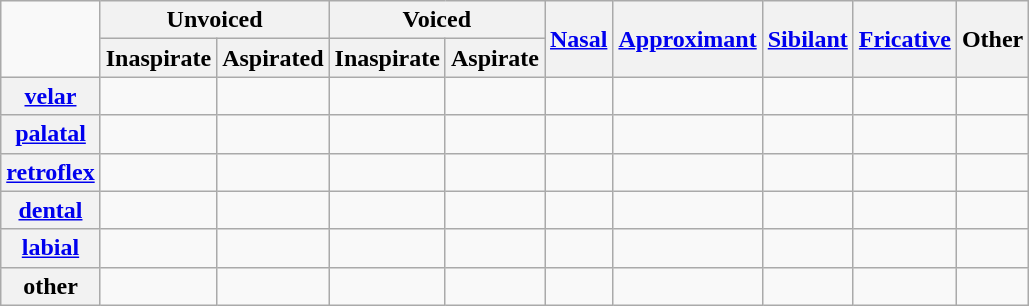<table class="wikitable letters-table">
<tr>
<td rowspan=2></td>
<th colspan=2>Unvoiced</th>
<th colspan=2>Voiced</th>
<th rowspan=2><a href='#'>Nasal</a></th>
<th rowspan=2><a href='#'>Approximant</a></th>
<th rowspan=2><a href='#'>Sibilant</a></th>
<th rowspan=2><a href='#'>Fricative</a></th>
<th rowspan=2>Other</th>
</tr>
<tr>
<th>Inaspirate</th>
<th>Aspirated</th>
<th>Inaspirate</th>
<th>Aspirate</th>
</tr>
<tr>
<th scope=row><a href='#'>velar</a></th>
<td></td>
<td></td>
<td></td>
<td></td>
<td></td>
<td></td>
<td></td>
<td></td>
</tr>
<tr>
<th scope=row><a href='#'>palatal</a></th>
<td></td>
<td></td>
<td></td>
<td></td>
<td></td>
<td></td>
<td></td>
<td></td>
<td></td>
</tr>
<tr>
<th scope=row><a href='#'>retroflex</a></th>
<td></td>
<td></td>
<td></td>
<td></td>
<td></td>
<td></td>
<td></td>
<td></td>
<td></td>
</tr>
<tr>
<th scope=row><a href='#'>dental</a></th>
<td></td>
<td></td>
<td></td>
<td></td>
<td></td>
<td></td>
<td></td>
<td></td>
<td></td>
</tr>
<tr>
<th scope=row><a href='#'>labial</a></th>
<td></td>
<td></td>
<td></td>
<td></td>
<td></td>
<td></td>
<td></td>
<td></td>
<td></td>
</tr>
<tr>
<th>other</th>
<td></td>
<td></td>
<td></td>
<td></td>
<td></td>
<td></td>
<td></td>
<td></td>
<td></td>
</tr>
</table>
